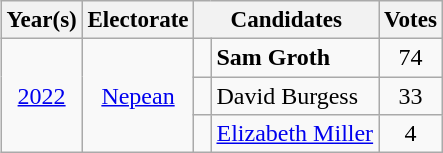<table class="wikitable" style="float: right">
<tr style="font-size: 96%;">
<th>Year(s)</th>
<th>Electorate</th>
<th colspan=2>Candidates</th>
<th>Votes</th>
</tr>
<tr>
<td rowspan=3 align=center><a href='#'>2022</a></td>
<td rowspan=3 align=center><a href='#'>Nepean</a></td>
<td> </td>
<td><strong>Sam Groth</strong></td>
<td align=center>74</td>
</tr>
<tr>
<td> </td>
<td>David Burgess</td>
<td align=center>33</td>
</tr>
<tr>
<td></td>
<td><a href='#'>Elizabeth Miller</a></td>
<td align=center>4</td>
</tr>
</table>
